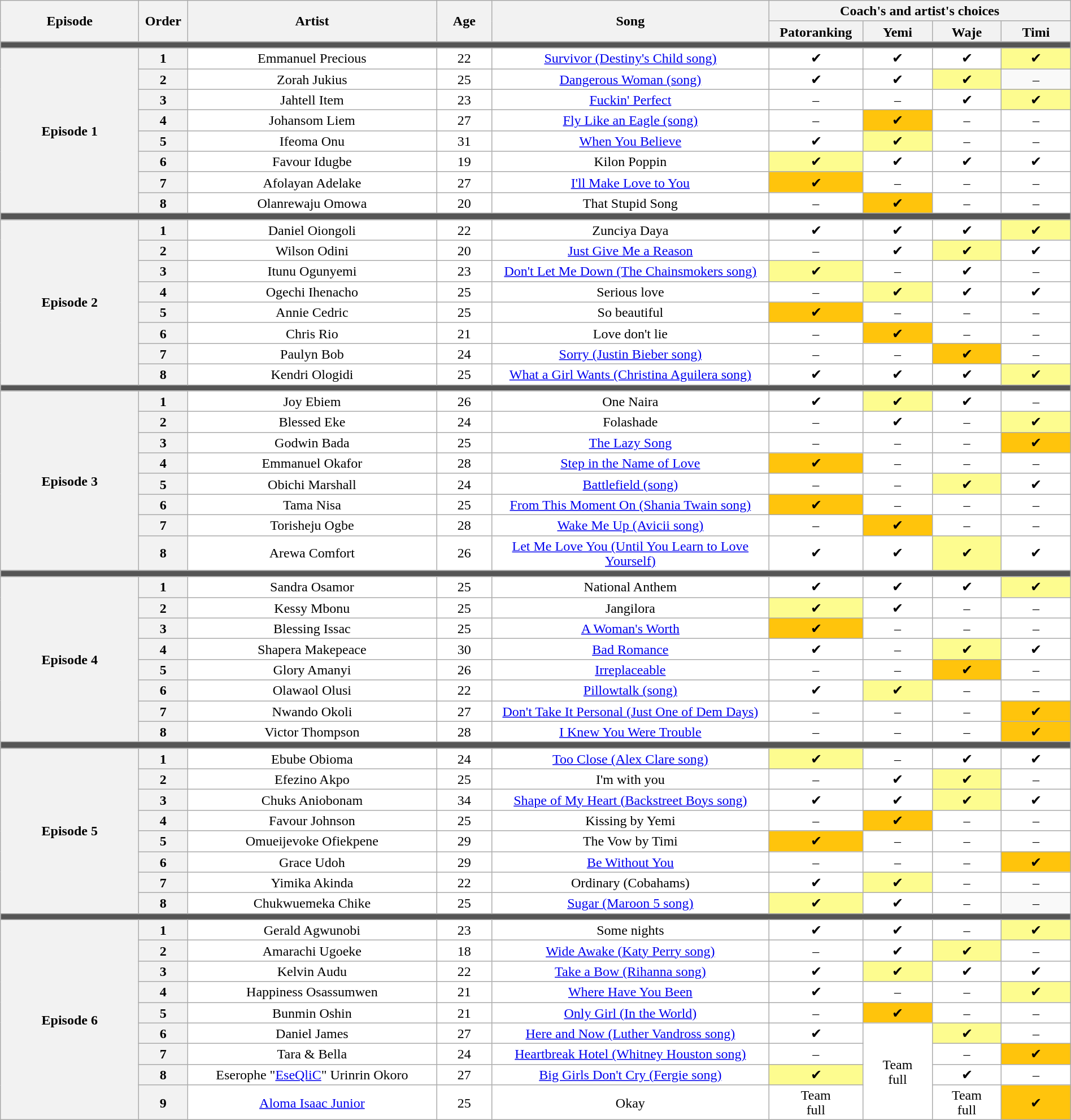<table class="wikitable" style="text-align:center; line-height:17px; width:100%">
<tr>
<th rowspan="2" scope="col" style="width:10%">Episode</th>
<th rowspan="2" scope="col" style="width:02%">Order</th>
<th rowspan="2" scope="col" style="width:18%">Artist</th>
<th rowspan="2" scope="col" style="width:04%">Age</th>
<th rowspan="2" scope="col" style="width:20%">Song</th>
<th colspan="4" scope="col" style="width:20%">Coach's and artist's choices</th>
</tr>
<tr>
<th style="width:05%">Patoranking</th>
<th style="width:05%">Yemi</th>
<th style="width:05%">Waje</th>
<th style="width:05%">Timi</th>
</tr>
<tr>
<td colspan="9" style="background:#555"></td>
</tr>
<tr>
<th rowspan="8">Episode 1<br></th>
<th scope="row">1</th>
<td style="background:white">Emmanuel Precious</td>
<td style="background:white">22</td>
<td style="background:white"><a href='#'>Survivor (Destiny's Child song)</a></td>
<td style="background:white">✔</td>
<td style="background:white">✔</td>
<td style="background:white">✔</td>
<td bgcolor="#fdfc8f">✔</td>
</tr>
<tr>
<th>2</th>
<td style="background:white">Zorah Jukius</td>
<td style="background:white">25</td>
<td style="background:white"><a href='#'>Dangerous Woman (song)</a></td>
<td style="background:white">✔</td>
<td style="background:white">✔</td>
<td bgcolor="#fdfc8f">✔</td>
<td>–</td>
</tr>
<tr>
<th>3</th>
<td style="background:white">Jahtell Item</td>
<td style="background:white">23</td>
<td style="background:white"><a href='#'>Fuckin' Perfect</a></td>
<td style="background:white">–</td>
<td style="background:white">–</td>
<td style="background:white">✔</td>
<td bgcolor="#fdfc8f">✔</td>
</tr>
<tr>
<th>4</th>
<td style="background:white">Johansom Liem</td>
<td style="background:white">27</td>
<td style="background:white"><a href='#'>Fly Like an Eagle (song)</a></td>
<td style="background:white">–</td>
<td bgcolor="#ffc40c">✔</td>
<td style="background:white">–</td>
<td style="background:white">–</td>
</tr>
<tr>
<th>5</th>
<td style="background:white">Ifeoma Onu</td>
<td style="background:white">31</td>
<td style="background:white"><a href='#'>When You Believe</a></td>
<td style="background:white">✔</td>
<td bgcolor="#fdfc8f">✔</td>
<td style="background:white">–</td>
<td style="background:white">–</td>
</tr>
<tr>
<th>6</th>
<td style="background:white">Favour Idugbe</td>
<td style="background:white">19</td>
<td style="background:white">Kilon Poppin</td>
<td bgcolor="#fdfc8f">✔</td>
<td style="background:white">✔</td>
<td style="background:white">✔</td>
<td style="background:white">✔</td>
</tr>
<tr>
<th>7</th>
<td style="background:white">Afolayan Adelake</td>
<td style="background:white">27</td>
<td style="background:white"><a href='#'>I'll Make Love to You</a></td>
<td bgcolor="#ffc40c">✔</td>
<td style="background:white">–</td>
<td style="background:white">–</td>
<td style="background:white">–</td>
</tr>
<tr>
<th>8</th>
<td style="background:white">Olanrewaju Omowa</td>
<td style="background:white">20</td>
<td style="background:white">That Stupid Song</td>
<td style="background:white">–</td>
<td bgcolor="#ffc40c">✔</td>
<td style="background:white">–</td>
<td style="background:white">–</td>
</tr>
<tr>
<td colspan="9" style="background:#555"></td>
</tr>
<tr>
<th rowspan="8">Episode 2<br></th>
<th>1</th>
<td style="background:white">Daniel Oiongoli</td>
<td style="background:white">22</td>
<td style="background:white">Zunciya Daya</td>
<td style="background:white">✔</td>
<td style="background:white">✔</td>
<td style="background:white">✔</td>
<td bgcolor="#fdfc8f">✔</td>
</tr>
<tr>
<th>2</th>
<td style="background:white">Wilson Odini</td>
<td style="background:white">20</td>
<td style="background:white"><a href='#'>Just Give Me a Reason</a></td>
<td style="background:white">–</td>
<td style="background:white">✔</td>
<td bgcolor="#fdfc8f">✔</td>
<td style="background:white">✔</td>
</tr>
<tr>
<th>3</th>
<td style="background:white">Itunu Ogunyemi</td>
<td style="background:white">23</td>
<td style="background:white"><a href='#'>Don't Let Me Down (The Chainsmokers song)</a></td>
<td bgcolor="#fdfc8f">✔</td>
<td style="background:white">–</td>
<td style="background:white">✔</td>
<td style="background:white">–</td>
</tr>
<tr>
<th>4</th>
<td style="background:white">Ogechi Ihenacho</td>
<td style="background:white">25</td>
<td style="background:white">Serious love</td>
<td style="background:white">–</td>
<td bgcolor="#fdfc8f">✔</td>
<td style="background:white">✔</td>
<td style="background:white">✔</td>
</tr>
<tr>
<th>5</th>
<td style="background:white">Annie Cedric</td>
<td style="background:white">25</td>
<td style="background:white">So beautiful</td>
<td bgcolor="#ffc40c">✔</td>
<td style="background:white">–</td>
<td style="background:white">–</td>
<td style="background:white">–</td>
</tr>
<tr>
<th>6</th>
<td style="background:white">Chris Rio</td>
<td style="background:white">21</td>
<td style="background:white">Love don't lie</td>
<td style="background:white">–</td>
<td bgcolor="#ffc40c">✔</td>
<td style="background:white">–</td>
<td style="background:white">–</td>
</tr>
<tr>
<th>7</th>
<td style="background:white">Paulyn Bob</td>
<td style="background:white">24</td>
<td style="background:white"><a href='#'>Sorry (Justin Bieber song)</a></td>
<td style="background:white">–</td>
<td style="background:white">–</td>
<td bgcolor="#ffc40c">✔</td>
<td style="background:white">–</td>
</tr>
<tr>
<th>8</th>
<td style="background:white">Kendri Ologidi</td>
<td style="background:white">25</td>
<td style="background:white"><a href='#'>What a Girl Wants (Christina Aguilera song)</a></td>
<td style="background:white">✔</td>
<td style="background:white">✔</td>
<td style="background:white">✔</td>
<td bgcolor="#fdfc8f">✔</td>
</tr>
<tr>
<td colspan="9" style="background:#555"></td>
</tr>
<tr>
<th rowspan="8">Episode 3<br></th>
<th>1</th>
<td style="background:white">Joy Ebiem</td>
<td style="background:white">26</td>
<td style="background:white">One Naira</td>
<td style="background:white">✔</td>
<td bgcolor="#fdfc8f">✔</td>
<td style="background:white">✔</td>
<td style="background:white">–</td>
</tr>
<tr>
<th>2</th>
<td style="background:white">Blessed Eke</td>
<td style="background:white">24</td>
<td style="background:white">Folashade</td>
<td style="background:white">–</td>
<td style="background:white">✔</td>
<td style="background:white">–</td>
<td bgcolor="#fdfc8f">✔</td>
</tr>
<tr>
<th>3</th>
<td style="background:white">Godwin Bada</td>
<td style="background:white">25</td>
<td style="background:white"><a href='#'>The Lazy Song</a></td>
<td style="background:white">–</td>
<td style="background:white">–</td>
<td style="background:white">–</td>
<td bgcolor="#ffc40c">✔</td>
</tr>
<tr>
<th>4</th>
<td style="background:white">Emmanuel Okafor</td>
<td style="background:white">28</td>
<td style="background:white"><a href='#'>Step in the Name of Love</a></td>
<td bgcolor="#ffc40c">✔</td>
<td style="background:white">–</td>
<td style="background:white">–</td>
<td style="background:white">–</td>
</tr>
<tr>
<th>5</th>
<td style="background:white">Obichi Marshall</td>
<td style="background:white">24</td>
<td style="background:white"><a href='#'>Battlefield (song)</a></td>
<td style="background:white">–</td>
<td style="background:white">–</td>
<td bgcolor="#fdfc8f">✔</td>
<td style="background:white">✔</td>
</tr>
<tr>
<th>6</th>
<td style="background:white">Tama Nisa</td>
<td style="background:white">25</td>
<td style="background:white"><a href='#'>From This Moment On (Shania Twain song)</a></td>
<td bgcolor="#ffc40c">✔</td>
<td style="background:white">–</td>
<td style="background:white">–</td>
<td style="background:white">–</td>
</tr>
<tr>
<th>7</th>
<td style="background:white">Torisheju Ogbe</td>
<td style="background:white">28</td>
<td style="background:white"><a href='#'>Wake Me Up (Avicii song)</a></td>
<td style="background:white">–</td>
<td bgcolor="#ffc40c">✔</td>
<td style="background:white">–</td>
<td style="background:white">–</td>
</tr>
<tr>
<th>8</th>
<td style="background:white">Arewa Comfort</td>
<td style="background:white">26</td>
<td style="background:white"><a href='#'>Let Me Love You (Until You Learn to Love Yourself)</a></td>
<td style="background:white">✔</td>
<td style="background:white">✔</td>
<td bgcolor="#fdfc8f">✔</td>
<td style="background:white">✔</td>
</tr>
<tr>
<td colspan="9" style="background:#555"></td>
</tr>
<tr>
<th rowspan="8">Episode 4<br></th>
<th scope="row">1</th>
<td style="background:white">Sandra Osamor</td>
<td style="background:white">25</td>
<td style="background:white">National Anthem</td>
<td style="background:white">✔</td>
<td style="background:white">✔</td>
<td style="background:white">✔</td>
<td bgcolor="#fdfc8f">✔</td>
</tr>
<tr>
<th>2</th>
<td style="background:white">Kessy Mbonu</td>
<td style="background:white">25</td>
<td style="background:white">Jangilora</td>
<td bgcolor="#fdfc8f">✔</td>
<td style="background:white">✔</td>
<td style="background:white">–</td>
<td style="background:white">–</td>
</tr>
<tr>
<th>3</th>
<td style="background:white">Blessing Issac</td>
<td style="background:white">25</td>
<td style="background:white"><a href='#'>A Woman's Worth</a></td>
<td bgcolor="#ffc40c">✔</td>
<td style="background:white">–</td>
<td style="background:white">–</td>
<td style="background:white">–</td>
</tr>
<tr>
<th>4</th>
<td style="background:white">Shapera Makepeace</td>
<td style="background:white">30</td>
<td style="background:white"><a href='#'>Bad Romance</a></td>
<td style="background:white">✔</td>
<td style="background:white">–</td>
<td bgcolor="#fdfc8f">✔</td>
<td style="background:white">✔</td>
</tr>
<tr>
<th>5</th>
<td style="background:white">Glory Amanyi</td>
<td style="background:white">26</td>
<td style="background:white"><a href='#'>Irreplaceable</a></td>
<td style="background:white">–</td>
<td style="background:white">–</td>
<td bgcolor="#ffc40c">✔</td>
<td style="background:white">–</td>
</tr>
<tr>
<th>6</th>
<td style="background:white">Olawaol Olusi</td>
<td style="background:white">22</td>
<td style="background:white"><a href='#'>Pillowtalk (song)</a></td>
<td style="background:white">✔</td>
<td bgcolor="#fdfc8f">✔</td>
<td style="background:white">–</td>
<td style="background:white">–</td>
</tr>
<tr>
<th>7</th>
<td style="background:white">Nwando Okoli</td>
<td style="background:white">27</td>
<td style="background:white"><a href='#'>Don't Take It Personal (Just One of Dem Days)</a></td>
<td style="background:white">–</td>
<td style="background:white">–</td>
<td style="background:white">–</td>
<td bgcolor="#ffc40c">✔</td>
</tr>
<tr>
<th>8</th>
<td style="background:white">Victor Thompson</td>
<td style="background:white">28</td>
<td style="background:white"><a href='#'>I Knew You Were Trouble</a></td>
<td style="background:white">–</td>
<td style="background:white">–</td>
<td style="background:white">–</td>
<td bgcolor="#ffc40c">✔</td>
</tr>
<tr>
<td colspan="9" style="background:#555"></td>
</tr>
<tr>
<th rowspan="8">Episode 5<br></th>
<th scope="row">1</th>
<td style="background:white">Ebube Obioma</td>
<td style="background:white">24</td>
<td style="background:white"><a href='#'>Too Close (Alex Clare song)</a></td>
<td bgcolor="#fdfc8f">✔</td>
<td style="background:white">–</td>
<td style="background:white">✔</td>
<td style="background:white">✔</td>
</tr>
<tr>
<th scope="row">2</th>
<td style="background:white">Efezino Akpo</td>
<td style="background:white">25</td>
<td style="background:white">I'm with you</td>
<td style="background:white">–</td>
<td style="background:white">✔</td>
<td bgcolor="#fdfc8f">✔</td>
<td style="background:white">–</td>
</tr>
<tr>
<th scope="row">3</th>
<td style="background:white">Chuks Aniobonam</td>
<td style="background:white">34</td>
<td style="background:white"><a href='#'>Shape of My Heart (Backstreet Boys song)</a></td>
<td style="background:white">✔</td>
<td style="background:white">✔</td>
<td bgcolor="#fdfc8f">✔</td>
<td style="background:white">✔</td>
</tr>
<tr>
<th scope="row">4</th>
<td style="background:white">Favour Johnson</td>
<td style="background:white">25</td>
<td style="background:white">Kissing by Yemi</td>
<td style="background:white">–</td>
<td bgcolor="#ffc40c">✔</td>
<td style="background:white">–</td>
<td style="background:white">–</td>
</tr>
<tr>
<th scope="row">5</th>
<td style="background:white">Omueijevoke Ofiekpene</td>
<td style="background:white">29</td>
<td style="background:white">The Vow by Timi</td>
<td bgcolor="#ffc40c">✔</td>
<td style="background:white">–</td>
<td style="background:white">–</td>
<td style="background:white">–</td>
</tr>
<tr>
<th scope="row">6</th>
<td style="background:white">Grace Udoh</td>
<td style="background:white">29</td>
<td style="background:white"><a href='#'>Be Without You</a></td>
<td style="background:white">–</td>
<td style="background:white">–</td>
<td style="background:white">–</td>
<td bgcolor="#ffc40c">✔</td>
</tr>
<tr>
<th scope="row">7</th>
<td style="background:white">Yimika Akinda</td>
<td style="background:white">22</td>
<td style="background:white">Ordinary (Cobahams)</td>
<td style="background:white">✔</td>
<td bgcolor="#fdfc8f">✔</td>
<td style="background:white">–</td>
<td style="background:white">–</td>
</tr>
<tr>
<th scope="row">8</th>
<td style="background:white">Chukwuemeka Chike</td>
<td style="background:white">25</td>
<td style="background:white"><a href='#'>Sugar (Maroon 5 song)</a></td>
<td bgcolor="#fdfc8f">✔</td>
<td style="background:white">✔</td>
<td style="background:white">–</td>
<td>–</td>
</tr>
<tr>
<td colspan="9" style="background:#555"></td>
</tr>
<tr>
<th rowspan="9">Episode 6<br></th>
<th>1</th>
<td style="background:white">Gerald  Agwunobi</td>
<td style="background:white">23</td>
<td style="background:white">Some nights</td>
<td style="background:white">✔</td>
<td style="background:white">✔</td>
<td style="background:white">–</td>
<td bgcolor="#fdfc8f">✔</td>
</tr>
<tr>
<th>2</th>
<td style="background:white">Amarachi Ugoeke</td>
<td style="background:white">18</td>
<td style="background:white"><a href='#'>Wide Awake (Katy Perry song)</a></td>
<td style="background:white">–</td>
<td style="background:white">✔</td>
<td bgcolor="#fdfc8f">✔</td>
<td style="background:white">–</td>
</tr>
<tr>
<th>3</th>
<td style="background:white">Kelvin Audu</td>
<td style="background:white">22</td>
<td style="background:white"><a href='#'>Take a Bow (Rihanna song)</a></td>
<td style="background:white">✔</td>
<td bgcolor="#fdfc8f">✔</td>
<td style="background:white">✔</td>
<td style="background:white">✔</td>
</tr>
<tr>
<th>4</th>
<td style="background:white">Happiness Osassumwen</td>
<td style="background:white">21</td>
<td style="background:white"><a href='#'>Where Have You Been</a></td>
<td style="background:white">✔</td>
<td style="background:white">–</td>
<td style="background:white">–</td>
<td bgcolor="#fdfc8f">✔</td>
</tr>
<tr>
<th>5</th>
<td style="background:white">Bunmin Oshin</td>
<td style="background:white">21</td>
<td style="background:white"><a href='#'>Only Girl (In the World)</a></td>
<td style="background:white">–</td>
<td bgcolor="#ffc40c">✔</td>
<td style="background:white">–</td>
<td style="background:white">–</td>
</tr>
<tr>
<th>6</th>
<td style="background:white">Daniel James</td>
<td style="background:white">27</td>
<td style="background:white"><a href='#'>Here and Now (Luther Vandross song)</a></td>
<td style="background:white">✔</td>
<td rowspan="4" style="background:white">Team<br>full</td>
<td bgcolor="#fdfc8f">✔</td>
<td style="background:white">–</td>
</tr>
<tr>
<th>7</th>
<td style="background:white">Tara & Bella</td>
<td style="background:white">24</td>
<td style="background:white"><a href='#'>Heartbreak Hotel (Whitney Houston song)</a></td>
<td style="background:white">–</td>
<td style="background:white">–</td>
<td bgcolor="#ffc40c">✔</td>
</tr>
<tr>
<th>8</th>
<td style="background:white">Eserophe "<a href='#'>EseQliC</a>" Urinrin Okoro</td>
<td style="background:white">27</td>
<td style="background:white"><a href='#'>Big Girls Don't Cry (Fergie song)</a></td>
<td bgcolor="#fdfc8f">✔</td>
<td style="background:white">✔</td>
<td style="background:white">–</td>
</tr>
<tr>
<th>9</th>
<td style="background:white"><a href='#'>Aloma Isaac Junior</a></td>
<td style="background:white">25</td>
<td style="background:white">Okay</td>
<td style="background:white">Team<br>full</td>
<td style="background:white">Team<br>full</td>
<td bgcolor="#ffc40c">✔</td>
</tr>
</table>
